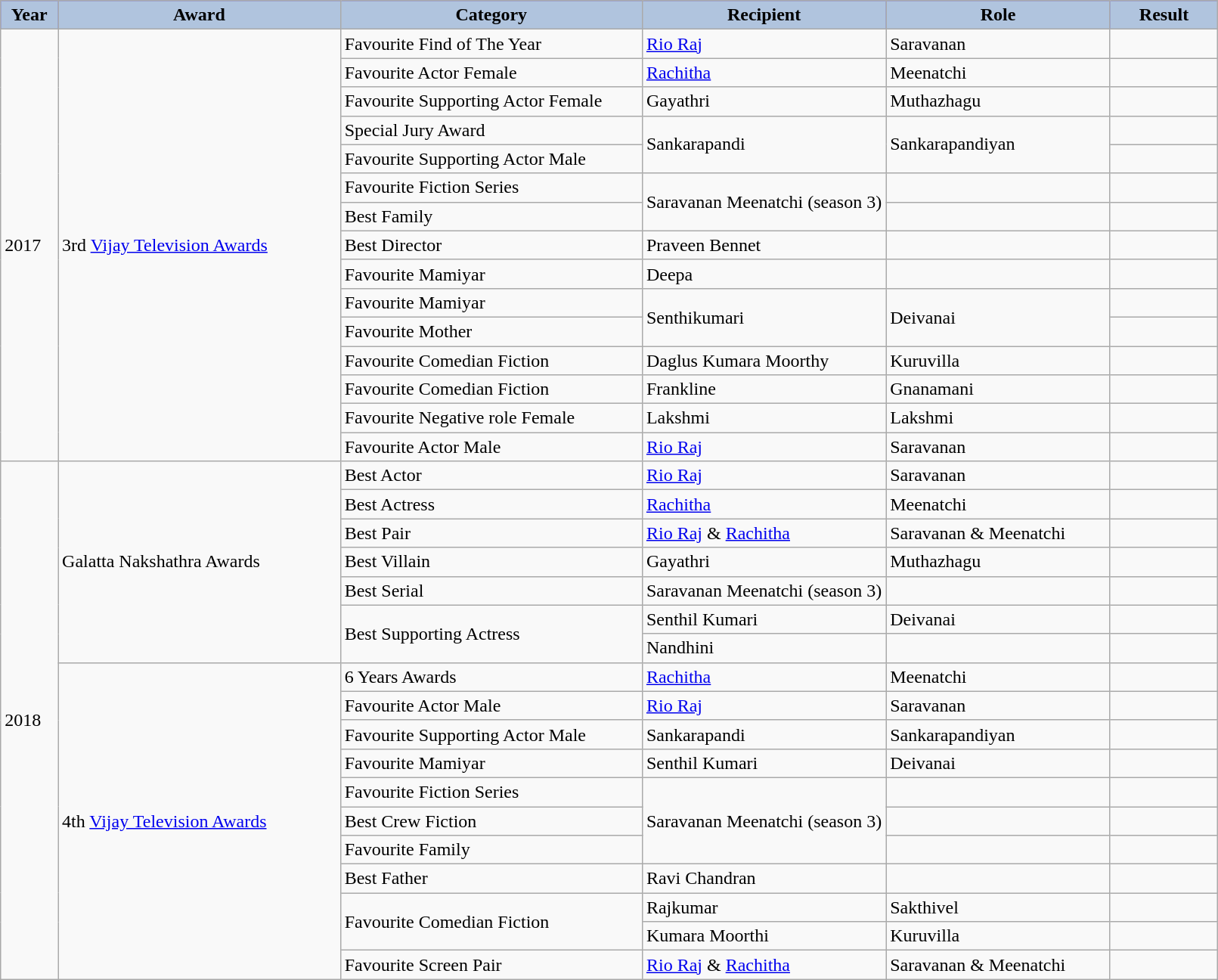<table class="wikitable" width="85%">
<tr bgcolor="blue">
<th style="width:20pt; background:LightSteelBlue;">Year</th>
<th style="width:140pt; background:LightSteelBlue;">Award</th>
<th style="width:150pt; background:LightSteelBlue;">Category</th>
<th style="width:120pt; background:LightSteelBlue;">Recipient</th>
<th style="width:110pt; background:LightSteelBlue;">Role</th>
<th style="width:50pt; background:LightSteelBlue;">Result</th>
</tr>
<tr>
<td rowspan="15">2017</td>
<td rowspan="15">3rd <a href='#'>Vijay Television Awards</a></td>
<td>Favourite Find of The Year</td>
<td><a href='#'>Rio Raj</a></td>
<td>Saravanan</td>
<td></td>
</tr>
<tr>
<td>Favourite Actor Female</td>
<td><a href='#'>Rachitha</a></td>
<td>Meenatchi</td>
<td></td>
</tr>
<tr>
<td>Favourite Supporting Actor Female</td>
<td>Gayathri</td>
<td>Muthazhagu</td>
<td></td>
</tr>
<tr>
<td>Special Jury Award</td>
<td rowspan="2">Sankarapandi</td>
<td rowspan="2">Sankarapandiyan</td>
<td></td>
</tr>
<tr>
<td>Favourite Supporting Actor Male</td>
<td></td>
</tr>
<tr>
<td>Favourite Fiction Series</td>
<td rowspan="2">Saravanan Meenatchi (season 3)</td>
<td></td>
<td></td>
</tr>
<tr>
<td>Best Family</td>
<td></td>
<td></td>
</tr>
<tr>
<td>Best Director</td>
<td>Praveen Bennet</td>
<td></td>
<td></td>
</tr>
<tr>
<td>Favourite Mamiyar</td>
<td>Deepa</td>
<td></td>
<td></td>
</tr>
<tr>
<td>Favourite Mamiyar</td>
<td rowspan="2">Senthikumari</td>
<td rowspan="2">Deivanai</td>
<td></td>
</tr>
<tr>
<td>Favourite Mother</td>
<td></td>
</tr>
<tr>
<td>Favourite Comedian Fiction</td>
<td>Daglus Kumara Moorthy</td>
<td>Kuruvilla</td>
<td></td>
</tr>
<tr>
<td>Favourite Comedian Fiction</td>
<td>Frankline</td>
<td>Gnanamani</td>
<td></td>
</tr>
<tr>
<td>Favourite Negative role Female</td>
<td>Lakshmi</td>
<td>Lakshmi</td>
<td></td>
</tr>
<tr>
<td>Favourite Actor Male</td>
<td><a href='#'>Rio Raj</a></td>
<td>Saravanan</td>
<td></td>
</tr>
<tr>
<td rowspan="18">2018</td>
<td rowspan="7">Galatta Nakshathra Awards</td>
<td>Best Actor</td>
<td><a href='#'>Rio Raj</a></td>
<td>Saravanan</td>
<td></td>
</tr>
<tr>
<td>Best Actress</td>
<td><a href='#'>Rachitha</a></td>
<td>Meenatchi</td>
<td></td>
</tr>
<tr>
<td>Best Pair</td>
<td><a href='#'>Rio Raj</a> & <a href='#'>Rachitha</a></td>
<td>Saravanan & Meenatchi</td>
<td></td>
</tr>
<tr>
<td>Best Villain</td>
<td>Gayathri</td>
<td>Muthazhagu</td>
<td></td>
</tr>
<tr>
<td>Best Serial</td>
<td>Saravanan Meenatchi (season 3)</td>
<td></td>
<td></td>
</tr>
<tr>
<td rowspan="2">Best Supporting Actress</td>
<td>Senthil Kumari</td>
<td>Deivanai</td>
<td></td>
</tr>
<tr>
<td>Nandhini</td>
<td></td>
<td></td>
</tr>
<tr>
<td rowspan="11">4th <a href='#'>Vijay Television Awards</a></td>
<td>6 Years Awards</td>
<td><a href='#'>Rachitha</a></td>
<td>Meenatchi</td>
<td></td>
</tr>
<tr>
<td>Favourite Actor Male</td>
<td><a href='#'>Rio Raj</a></td>
<td>Saravanan</td>
<td></td>
</tr>
<tr>
<td>Favourite Supporting Actor Male</td>
<td>Sankarapandi</td>
<td>Sankarapandiyan</td>
<td></td>
</tr>
<tr>
<td>Favourite Mamiyar</td>
<td>Senthil Kumari</td>
<td>Deivanai</td>
<td></td>
</tr>
<tr>
<td>Favourite Fiction Series</td>
<td rowspan="3">Saravanan Meenatchi (season 3)</td>
<td></td>
<td></td>
</tr>
<tr>
<td>Best Crew Fiction</td>
<td></td>
<td></td>
</tr>
<tr>
<td>Favourite Family</td>
<td></td>
<td></td>
</tr>
<tr>
<td>Best Father</td>
<td>Ravi Chandran</td>
<td></td>
<td></td>
</tr>
<tr>
<td rowspan="2">Favourite Comedian Fiction</td>
<td>Rajkumar</td>
<td>Sakthivel</td>
<td></td>
</tr>
<tr>
<td>Kumara Moorthi</td>
<td>Kuruvilla</td>
<td></td>
</tr>
<tr>
<td>Favourite Screen Pair</td>
<td><a href='#'>Rio Raj</a> & <a href='#'>Rachitha</a></td>
<td>Saravanan & Meenatchi</td>
<td></td>
</tr>
</table>
